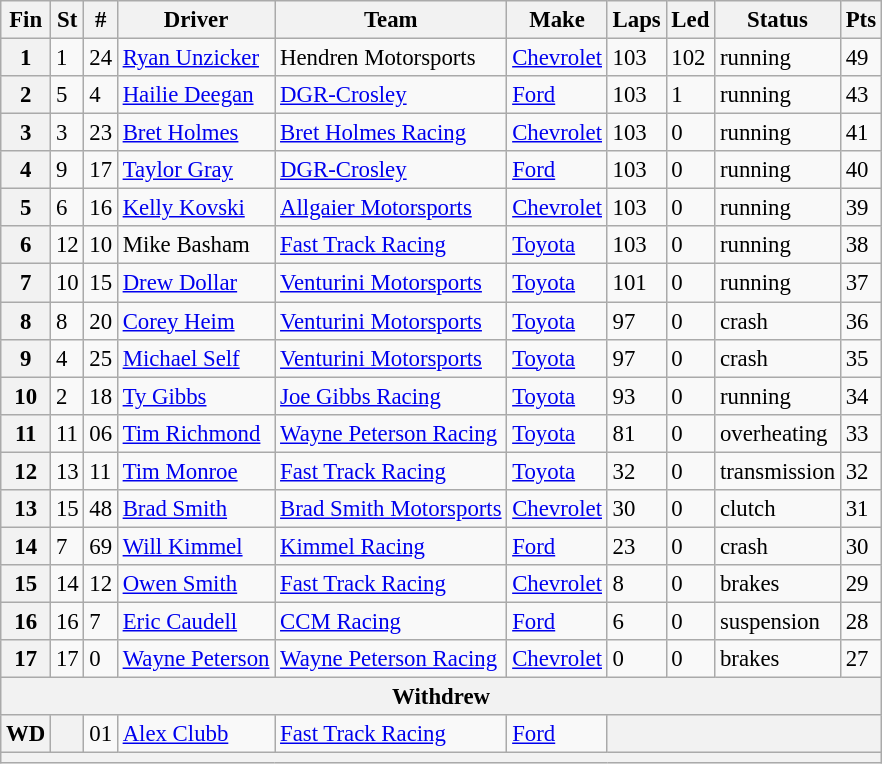<table class="wikitable" style="font-size:95%">
<tr>
<th>Fin</th>
<th>St</th>
<th>#</th>
<th>Driver</th>
<th>Team</th>
<th>Make</th>
<th>Laps</th>
<th>Led</th>
<th>Status</th>
<th>Pts</th>
</tr>
<tr>
<th>1</th>
<td>1</td>
<td>24</td>
<td><a href='#'>Ryan Unzicker</a></td>
<td>Hendren Motorsports</td>
<td><a href='#'>Chevrolet</a></td>
<td>103</td>
<td>102</td>
<td>running</td>
<td>49</td>
</tr>
<tr>
<th>2</th>
<td>5</td>
<td>4</td>
<td><a href='#'>Hailie Deegan</a></td>
<td><a href='#'>DGR-Crosley</a></td>
<td><a href='#'>Ford</a></td>
<td>103</td>
<td>1</td>
<td>running</td>
<td>43</td>
</tr>
<tr>
<th>3</th>
<td>3</td>
<td>23</td>
<td><a href='#'>Bret Holmes</a></td>
<td><a href='#'>Bret Holmes Racing</a></td>
<td><a href='#'>Chevrolet</a></td>
<td>103</td>
<td>0</td>
<td>running</td>
<td>41</td>
</tr>
<tr>
<th>4</th>
<td>9</td>
<td>17</td>
<td><a href='#'>Taylor Gray</a></td>
<td><a href='#'>DGR-Crosley</a></td>
<td><a href='#'>Ford</a></td>
<td>103</td>
<td>0</td>
<td>running</td>
<td>40</td>
</tr>
<tr>
<th>5</th>
<td>6</td>
<td>16</td>
<td><a href='#'>Kelly Kovski</a></td>
<td><a href='#'>Allgaier Motorsports</a></td>
<td><a href='#'>Chevrolet</a></td>
<td>103</td>
<td>0</td>
<td>running</td>
<td>39</td>
</tr>
<tr>
<th>6</th>
<td>12</td>
<td>10</td>
<td>Mike Basham</td>
<td><a href='#'>Fast Track Racing</a></td>
<td><a href='#'>Toyota</a></td>
<td>103</td>
<td>0</td>
<td>running</td>
<td>38</td>
</tr>
<tr>
<th>7</th>
<td>10</td>
<td>15</td>
<td><a href='#'>Drew Dollar</a></td>
<td><a href='#'>Venturini Motorsports</a></td>
<td><a href='#'>Toyota</a></td>
<td>101</td>
<td>0</td>
<td>running</td>
<td>37</td>
</tr>
<tr>
<th>8</th>
<td>8</td>
<td>20</td>
<td><a href='#'>Corey Heim</a></td>
<td><a href='#'>Venturini Motorsports</a></td>
<td><a href='#'>Toyota</a></td>
<td>97</td>
<td>0</td>
<td>crash</td>
<td>36</td>
</tr>
<tr>
<th>9</th>
<td>4</td>
<td>25</td>
<td><a href='#'>Michael Self</a></td>
<td><a href='#'>Venturini Motorsports</a></td>
<td><a href='#'>Toyota</a></td>
<td>97</td>
<td>0</td>
<td>crash</td>
<td>35</td>
</tr>
<tr>
<th>10</th>
<td>2</td>
<td>18</td>
<td><a href='#'>Ty Gibbs</a></td>
<td><a href='#'>Joe Gibbs Racing</a></td>
<td><a href='#'>Toyota</a></td>
<td>93</td>
<td>0</td>
<td>running</td>
<td>34</td>
</tr>
<tr>
<th>11</th>
<td>11</td>
<td>06</td>
<td><a href='#'>Tim Richmond</a></td>
<td><a href='#'>Wayne Peterson Racing</a></td>
<td><a href='#'>Toyota</a></td>
<td>81</td>
<td>0</td>
<td>overheating</td>
<td>33</td>
</tr>
<tr>
<th>12</th>
<td>13</td>
<td>11</td>
<td><a href='#'>Tim Monroe</a></td>
<td><a href='#'>Fast Track Racing</a></td>
<td><a href='#'>Toyota</a></td>
<td>32</td>
<td>0</td>
<td>transmission</td>
<td>32</td>
</tr>
<tr>
<th>13</th>
<td>15</td>
<td>48</td>
<td><a href='#'>Brad Smith</a></td>
<td><a href='#'>Brad Smith Motorsports</a></td>
<td><a href='#'>Chevrolet</a></td>
<td>30</td>
<td>0</td>
<td>clutch</td>
<td>31</td>
</tr>
<tr>
<th>14</th>
<td>7</td>
<td>69</td>
<td><a href='#'>Will Kimmel</a></td>
<td><a href='#'>Kimmel Racing</a></td>
<td><a href='#'>Ford</a></td>
<td>23</td>
<td>0</td>
<td>crash</td>
<td>30</td>
</tr>
<tr>
<th>15</th>
<td>14</td>
<td>12</td>
<td><a href='#'>Owen Smith</a></td>
<td><a href='#'>Fast Track Racing</a></td>
<td><a href='#'>Chevrolet</a></td>
<td>8</td>
<td>0</td>
<td>brakes</td>
<td>29</td>
</tr>
<tr>
<th>16</th>
<td>16</td>
<td>7</td>
<td><a href='#'>Eric Caudell</a></td>
<td><a href='#'>CCM Racing</a></td>
<td><a href='#'>Ford</a></td>
<td>6</td>
<td>0</td>
<td>suspension</td>
<td>28</td>
</tr>
<tr>
<th>17</th>
<td>17</td>
<td>0</td>
<td><a href='#'>Wayne Peterson</a></td>
<td><a href='#'>Wayne Peterson Racing</a></td>
<td><a href='#'>Chevrolet</a></td>
<td>0</td>
<td>0</td>
<td>brakes</td>
<td>27</td>
</tr>
<tr>
<th colspan="10">Withdrew</th>
</tr>
<tr>
<th>WD</th>
<th></th>
<td>01</td>
<td><a href='#'>Alex Clubb</a></td>
<td><a href='#'>Fast Track Racing</a></td>
<td><a href='#'>Ford</a></td>
<th colspan="4"></th>
</tr>
<tr>
<th colspan="10"></th>
</tr>
</table>
